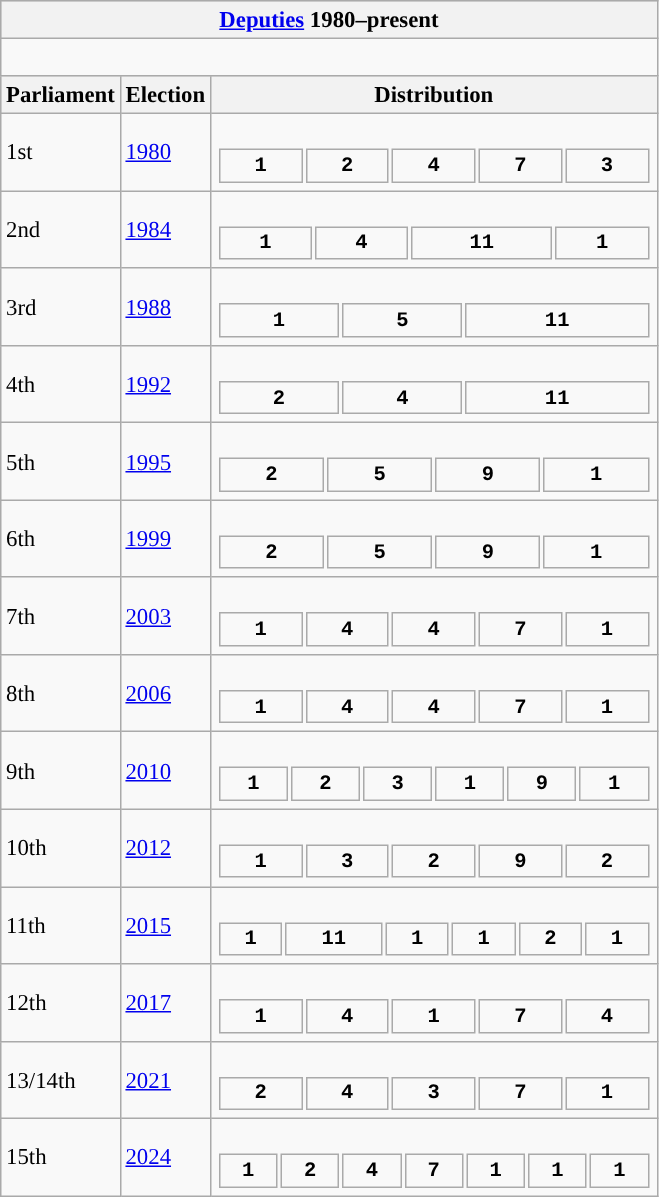<table class="wikitable" style="font-size:95%;">
<tr bgcolor="#CCCCCC">
<th colspan="3"><a href='#'>Deputies</a> 1980–present</th>
</tr>
<tr>
<td colspan="3"><br>



















</td>
</tr>
<tr bgcolor="#CCCCCC">
<th>Parliament</th>
<th>Election</th>
<th>Distribution</th>
</tr>
<tr>
<td>1st</td>
<td><a href='#'>1980</a></td>
<td><br><table style="width:21.25em; font-size:90%; text-align:center; font-family:Courier New;">
<tr style="font-weight:bold">
<td style="background:">1</td>
<td style="background:">2</td>
<td style="background:">4</td>
<td style="background:">7</td>
<td style="background:">3</td>
</tr>
</table>
</td>
</tr>
<tr>
<td>2nd</td>
<td><a href='#'>1984</a></td>
<td><br><table style="width:21.25em; font-size:90%; text-align:center; font-family:Courier New;">
<tr style="font-weight:bold">
<td style="background:">1</td>
<td style="background:">4</td>
<td style="background:">11</td>
<td style="background:">1</td>
</tr>
</table>
</td>
</tr>
<tr>
<td>3rd</td>
<td><a href='#'>1988</a></td>
<td><br><table style="width:21.25em; font-size:90%; text-align:center; font-family:Courier New;">
<tr style="font-weight:bold">
<td style="background:">1</td>
<td style="background:">5</td>
<td style="background:">11</td>
</tr>
</table>
</td>
</tr>
<tr>
<td>4th</td>
<td><a href='#'>1992</a></td>
<td><br><table style="width:21.25em; font-size:90%; text-align:center; font-family:Courier New;">
<tr style="font-weight:bold">
<td style="background:">2</td>
<td style="background:">4</td>
<td style="background:">11</td>
</tr>
</table>
</td>
</tr>
<tr>
<td>5th</td>
<td><a href='#'>1995</a></td>
<td><br><table style="width:21.25em; font-size:90%; text-align:center; font-family:Courier New;">
<tr style="font-weight:bold">
<td style="background:">2</td>
<td style="background:">5</td>
<td style="background:">9</td>
<td style="background:">1</td>
</tr>
</table>
</td>
</tr>
<tr>
<td>6th</td>
<td><a href='#'>1999</a></td>
<td><br><table style="width:21.25em; font-size:90%; text-align:center; font-family:Courier New;">
<tr style="font-weight:bold">
<td style="background:">2</td>
<td style="background:">5</td>
<td style="background:">9</td>
<td style="background:">1</td>
</tr>
</table>
</td>
</tr>
<tr>
<td>7th</td>
<td><a href='#'>2003</a></td>
<td><br><table style="width:21.25em; font-size:90%; text-align:center; font-family:Courier New;">
<tr style="font-weight:bold">
<td style="background:">1</td>
<td style="background:">4</td>
<td style="background:">4</td>
<td style="background:">7</td>
<td style="background:">1</td>
</tr>
</table>
</td>
</tr>
<tr>
<td>8th</td>
<td><a href='#'>2006</a></td>
<td><br><table style="width:21.25em; font-size:90%; text-align:center; font-family:Courier New;">
<tr style="font-weight:bold">
<td style="background:">1</td>
<td style="background:">4</td>
<td style="background:">4</td>
<td style="background:">7</td>
<td style="background:">1</td>
</tr>
</table>
</td>
</tr>
<tr>
<td>9th</td>
<td><a href='#'>2010</a></td>
<td><br><table style="width:21.25em; font-size:90%; text-align:center; font-family:Courier New;">
<tr style="font-weight:bold">
<td style="background:">1</td>
<td style="background:">2</td>
<td style="background:">3</td>
<td style="background:">1</td>
<td style="background:">9</td>
<td style="background:">1</td>
</tr>
</table>
</td>
</tr>
<tr>
<td>10th</td>
<td><a href='#'>2012</a></td>
<td><br><table style="width:21.25em; font-size:90%; text-align:center; font-family:Courier New;">
<tr style="font-weight:bold">
<td style="background:">1</td>
<td style="background:">3</td>
<td style="background:">2</td>
<td style="background:">9</td>
<td style="background:">2</td>
</tr>
</table>
</td>
</tr>
<tr>
<td>11th</td>
<td><a href='#'>2015</a></td>
<td><br><table style="width:21.25em; font-size:90%; text-align:center; font-family:Courier New;">
<tr style="font-weight:bold">
<td style="background:">1</td>
<td style="background:">11</td>
<td style="background:">1</td>
<td style="background:">1</td>
<td style="background:">2</td>
<td style="background:">1</td>
</tr>
</table>
</td>
</tr>
<tr>
<td>12th</td>
<td><a href='#'>2017</a></td>
<td><br><table style="width:21.25em; font-size:90%; text-align:center; font-family:Courier New;">
<tr style="font-weight:bold">
<td style="background:">1</td>
<td style="background:">4</td>
<td style="background:">1</td>
<td style="background:">7</td>
<td style="background:">4</td>
</tr>
</table>
</td>
</tr>
<tr>
<td>13/14th</td>
<td><a href='#'>2021</a></td>
<td><br><table style="width:21.25em; font-size:90%; text-align:center; font-family:Courier New;">
<tr style="font-weight:bold">
<td style="background:">2</td>
<td style="background:">4</td>
<td style="background:">3</td>
<td style="background:">7</td>
<td style="background:">1</td>
</tr>
</table>
</td>
</tr>
<tr>
<td>15th</td>
<td><a href='#'>2024</a></td>
<td><br><table style="width:21.25em; font-size:90%; text-align:center; font-family:Courier New;">
<tr style="font-weight:bold">
<td style="background:">1</td>
<td style="background:">2</td>
<td style="background:">4</td>
<td style="background:">7</td>
<td style="background:">1</td>
<td style="background:">1</td>
<td style="background:">1</td>
</tr>
</table>
</td>
</tr>
</table>
